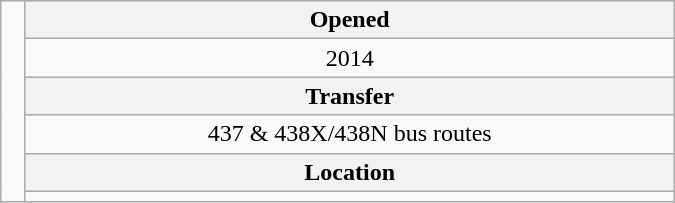<table class=wikitable style="text-align: center; width: 450px; float:right">
<tr>
<td rowspan='6'></td>
<th>Opened</th>
</tr>
<tr>
<td>2014</td>
</tr>
<tr>
<th>Transfer</th>
</tr>
<tr>
<td>437 & 438X/438N bus routes</td>
</tr>
<tr>
<th>Location</th>
</tr>
<tr>
<td></td>
</tr>
</table>
